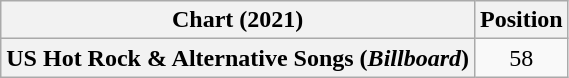<table class="wikitable plainrowheaders" style="text-align:center">
<tr>
<th scope="col">Chart (2021)</th>
<th scope="col">Position</th>
</tr>
<tr>
<th scope="row">US Hot Rock & Alternative Songs (<em>Billboard</em>)</th>
<td>58</td>
</tr>
</table>
